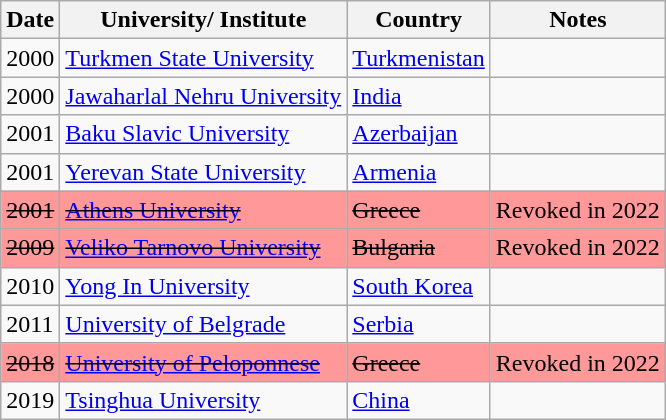<table class="wikitable">
<tr>
<th>Date</th>
<th>University/ Institute</th>
<th>Country</th>
<th>Notes</th>
</tr>
<tr>
<td>2000</td>
<td><a href='#'>Turkmen State University</a></td>
<td><a href='#'>Turkmenistan</a></td>
<td></td>
</tr>
<tr>
<td>2000</td>
<td><a href='#'>Jawaharlal Nehru University</a></td>
<td><a href='#'>India</a></td>
<td></td>
</tr>
<tr>
<td>2001</td>
<td><a href='#'>Baku Slavic University</a></td>
<td><a href='#'>Azerbaijan</a></td>
<td></td>
</tr>
<tr>
<td>2001</td>
<td><a href='#'>Yerevan State University</a></td>
<td><a href='#'>Armenia</a></td>
<td></td>
</tr>
<tr>
<td bgcolor="#ff9999"><s>2001</s></td>
<td bgcolor="#ff9999"><s><a href='#'>Athens University</a></s></td>
<td bgcolor="#ff9999"><s>Greece</s></td>
<td bgcolor="#ff9999">Revoked in 2022</td>
</tr>
<tr>
<td bgcolor="#ff9999"><s>2009</s></td>
<td bgcolor="#ff9999"><s><a href='#'>Veliko Tarnovo University</a></s></td>
<td bgcolor="#ff9999"><s>Bulgaria</s></td>
<td bgcolor="#ff9999">Revoked in 2022</td>
</tr>
<tr>
<td>2010</td>
<td><a href='#'>Yong In University</a></td>
<td><a href='#'>South Korea</a></td>
<td></td>
</tr>
<tr>
<td>2011</td>
<td><a href='#'>University of Belgrade</a></td>
<td><a href='#'>Serbia</a></td>
<td></td>
</tr>
<tr>
<td bgcolor="#ff9999"><s>2018</s></td>
<td bgcolor="#ff9999"><s><a href='#'>University of Peloponnese</a></s></td>
<td bgcolor="#ff9999"><s>Greece</s></td>
<td bgcolor="#ff9999">Revoked in 2022</td>
</tr>
<tr>
<td>2019</td>
<td><a href='#'>Tsinghua University</a></td>
<td><a href='#'>China</a></td>
<td></td>
</tr>
</table>
